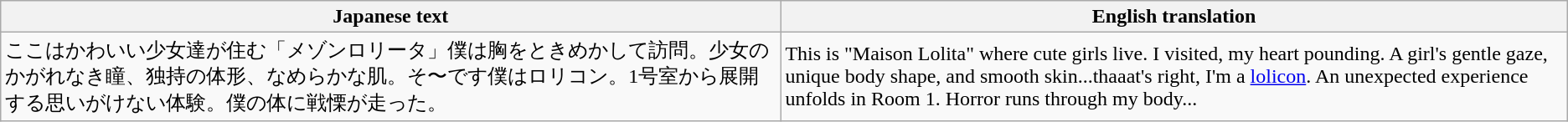<table class="wikitable">
<tr>
<th>Japanese text</th>
<th>English translation</th>
</tr>
<tr>
<td>ここはかわいい少女達が住む「メゾンロリータ」僕は胸をときめかして訪問。少女のかがれなき瞳、独持の体形、なめらかな肌。そ〜です僕はロリコン。1号室から展開する思いがけない体験。僕の体に戦慄が走った。</td>
<td>This is "Maison Lolita" where cute girls live. I visited, my heart pounding. A girl's gentle gaze, unique body shape, and smooth skin...thaaat's right, I'm a <a href='#'>lolicon</a>. An unexpected experience unfolds in Room 1. Horror runs through my body...</td>
</tr>
</table>
